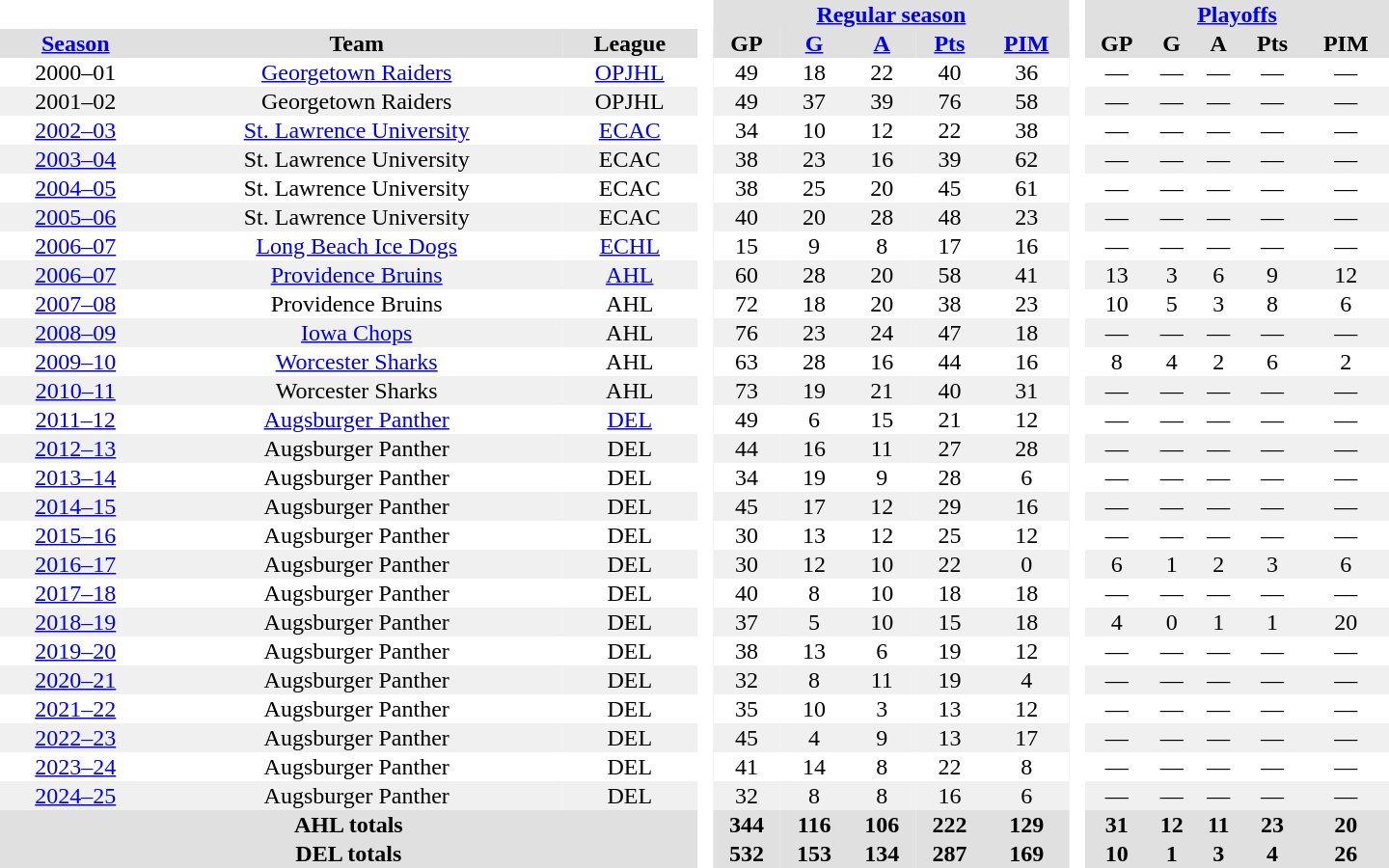<table border="0" cellpadding="1" cellspacing="0" style="text-align:center; width:60em;">
<tr style="background:#e0e0e0;">
<th colspan="3"  bgcolor="#ffffff"> </th>
<th rowspan="99" bgcolor="#ffffff"> </th>
<th colspan="5"><a href='#'>Regular season</a></th>
<th rowspan="99" bgcolor="#ffffff"> </th>
<th colspan="5"><a href='#'>Playoffs</a></th>
</tr>
<tr style="background:#e0e0e0;">
<th><a href='#'>Season</a></th>
<th>Team</th>
<th>League</th>
<th>GP</th>
<th><a href='#'>G</a></th>
<th><a href='#'>A</a></th>
<th><a href='#'>Pts</a></th>
<th><a href='#'>PIM</a></th>
<th>GP</th>
<th>G</th>
<th>A</th>
<th>Pts</th>
<th>PIM</th>
</tr>
<tr ALIGN="center">
<td>2000–01</td>
<td><a href='#'>Georgetown Raiders</a></td>
<td><a href='#'>OPJHL</a></td>
<td>49</td>
<td>18</td>
<td>22</td>
<td>40</td>
<td>36</td>
<td>—</td>
<td>—</td>
<td>—</td>
<td>—</td>
<td>—</td>
</tr>
<tr ALIGN="center" bgcolor="#f0f0f0">
<td>2001–02</td>
<td>Georgetown Raiders</td>
<td>OPJHL</td>
<td>49</td>
<td>37</td>
<td>39</td>
<td>76</td>
<td>58</td>
<td>—</td>
<td>—</td>
<td>—</td>
<td>—</td>
<td>—</td>
</tr>
<tr ALIGN="center">
<td><a href='#'>2002–03</a></td>
<td><a href='#'>St. Lawrence University</a></td>
<td><a href='#'>ECAC</a></td>
<td>34</td>
<td>10</td>
<td>12</td>
<td>22</td>
<td>38</td>
<td>—</td>
<td>—</td>
<td>—</td>
<td>—</td>
<td>—</td>
</tr>
<tr ALIGN="center" bgcolor="#f0f0f0">
<td><a href='#'>2003–04</a></td>
<td>St. Lawrence University</td>
<td>ECAC</td>
<td>38</td>
<td>23</td>
<td>16</td>
<td>39</td>
<td>62</td>
<td>—</td>
<td>—</td>
<td>—</td>
<td>—</td>
<td>—</td>
</tr>
<tr ALIGN="center">
<td><a href='#'>2004–05</a></td>
<td>St. Lawrence University</td>
<td>ECAC</td>
<td>38</td>
<td>25</td>
<td>20</td>
<td>45</td>
<td>61</td>
<td>—</td>
<td>—</td>
<td>—</td>
<td>—</td>
<td>—</td>
</tr>
<tr ALIGN="center" bgcolor=f0f0f0>
<td><a href='#'>2005–06</a></td>
<td>St. Lawrence University</td>
<td>ECAC</td>
<td>40</td>
<td>20</td>
<td>28</td>
<td>48</td>
<td>23</td>
<td>—</td>
<td>—</td>
<td>—</td>
<td>—</td>
<td>—</td>
</tr>
<tr ALIGN="center">
<td><a href='#'>2006–07</a></td>
<td><a href='#'>Long Beach Ice Dogs</a></td>
<td><a href='#'>ECHL</a></td>
<td>15</td>
<td>9</td>
<td>8</td>
<td>17</td>
<td>16</td>
<td>—</td>
<td>—</td>
<td>—</td>
<td>—</td>
<td>—</td>
</tr>
<tr ALIGN="center" bgcolor=f0f0f0>
<td><a href='#'>2006–07</a></td>
<td><a href='#'>Providence Bruins</a></td>
<td><a href='#'>AHL</a></td>
<td>60</td>
<td>28</td>
<td>20</td>
<td>58</td>
<td>41</td>
<td>13</td>
<td>3</td>
<td>6</td>
<td>9</td>
<td>12</td>
</tr>
<tr ALIGN="center">
<td><a href='#'>2007–08</a></td>
<td>Providence Bruins</td>
<td>AHL</td>
<td>72</td>
<td>18</td>
<td>20</td>
<td>38</td>
<td>23</td>
<td>10</td>
<td>5</td>
<td>3</td>
<td>8</td>
<td>6</td>
</tr>
<tr ALIGN="center" bgcolor=f0f0f0>
<td><a href='#'>2008–09</a></td>
<td><a href='#'>Iowa Chops</a></td>
<td>AHL</td>
<td>76</td>
<td>23</td>
<td>24</td>
<td>47</td>
<td>18</td>
<td>—</td>
<td>—</td>
<td>—</td>
<td>—</td>
<td>—</td>
</tr>
<tr ALIGN="center">
<td><a href='#'>2009–10</a></td>
<td><a href='#'>Worcester Sharks</a></td>
<td>AHL</td>
<td>63</td>
<td>28</td>
<td>16</td>
<td>44</td>
<td>16</td>
<td>8</td>
<td>4</td>
<td>2</td>
<td>6</td>
<td>2</td>
</tr>
<tr ALIGN="center" bgcolor=f0f0f0>
<td><a href='#'>2010–11</a></td>
<td>Worcester Sharks</td>
<td>AHL</td>
<td>73</td>
<td>19</td>
<td>21</td>
<td>40</td>
<td>31</td>
<td>—</td>
<td>—</td>
<td>—</td>
<td>—</td>
<td>—</td>
</tr>
<tr ALIGN="center">
<td><a href='#'>2011–12</a></td>
<td><a href='#'>Augsburger Panther</a></td>
<td><a href='#'>DEL</a></td>
<td>49</td>
<td>6</td>
<td>15</td>
<td>21</td>
<td>12</td>
<td>—</td>
<td>—</td>
<td>—</td>
<td>—</td>
<td>—</td>
</tr>
<tr ALIGN="center" bgcolor=f0f0f0>
<td><a href='#'>2012–13</a></td>
<td>Augsburger Panther</td>
<td>DEL</td>
<td>44</td>
<td>16</td>
<td>11</td>
<td>27</td>
<td>28</td>
<td>—</td>
<td>—</td>
<td>—</td>
<td>—</td>
<td>—</td>
</tr>
<tr ALIGN="center">
<td><a href='#'>2013–14</a></td>
<td>Augsburger Panther</td>
<td>DEL</td>
<td>34</td>
<td>19</td>
<td>9</td>
<td>28</td>
<td>6</td>
<td>—</td>
<td>—</td>
<td>—</td>
<td>—</td>
<td>—</td>
</tr>
<tr ALIGN="center" bgcolor=f0f0f0>
<td><a href='#'>2014–15</a></td>
<td>Augsburger Panther</td>
<td>DEL</td>
<td>45</td>
<td>17</td>
<td>12</td>
<td>29</td>
<td>16</td>
<td>—</td>
<td>—</td>
<td>—</td>
<td>—</td>
<td>—</td>
</tr>
<tr ALIGN="center">
<td><a href='#'>2015–16</a></td>
<td>Augsburger Panther</td>
<td>DEL</td>
<td>30</td>
<td>13</td>
<td>12</td>
<td>25</td>
<td>12</td>
<td>—</td>
<td>—</td>
<td>—</td>
<td>—</td>
<td>—</td>
</tr>
<tr ALIGN="center" bgcolor=f0f0f0>
<td><a href='#'>2016–17</a></td>
<td>Augsburger Panther</td>
<td>DEL</td>
<td>30</td>
<td>12</td>
<td>10</td>
<td>22</td>
<td>0</td>
<td>6</td>
<td>1</td>
<td>2</td>
<td>3</td>
<td>6</td>
</tr>
<tr ALIGN="center">
<td><a href='#'>2017–18</a></td>
<td>Augsburger Panther</td>
<td>DEL</td>
<td>40</td>
<td>8</td>
<td>10</td>
<td>18</td>
<td>18</td>
<td>—</td>
<td>—</td>
<td>—</td>
<td>—</td>
<td>—</td>
</tr>
<tr ALIGN="center" bgcolor=f0f0f0>
<td><a href='#'>2018–19</a></td>
<td>Augsburger Panther</td>
<td>DEL</td>
<td>37</td>
<td>5</td>
<td>10</td>
<td>15</td>
<td>18</td>
<td>4</td>
<td>0</td>
<td>1</td>
<td>1</td>
<td>20</td>
</tr>
<tr ALIGN="center">
<td><a href='#'>2019–20</a></td>
<td>Augsburger Panther</td>
<td>DEL</td>
<td>38</td>
<td>13</td>
<td>6</td>
<td>19</td>
<td>12</td>
<td>—</td>
<td>—</td>
<td>—</td>
<td>—</td>
<td>—</td>
</tr>
<tr ALIGN="center" bgcolor=f0f0f0>
<td><a href='#'>2020–21</a></td>
<td>Augsburger Panther</td>
<td>DEL</td>
<td>32</td>
<td>8</td>
<td>11</td>
<td>19</td>
<td>4</td>
<td>—</td>
<td>—</td>
<td>—</td>
<td>—</td>
<td>—</td>
</tr>
<tr ALIGN="center">
<td><a href='#'>2021–22</a></td>
<td>Augsburger Panther</td>
<td>DEL</td>
<td>35</td>
<td>10</td>
<td>3</td>
<td>13</td>
<td>12</td>
<td>—</td>
<td>—</td>
<td>—</td>
<td>—</td>
<td>—</td>
</tr>
<tr ALIGN="center" bgcolor=f0f0f0>
<td><a href='#'>2022–23</a></td>
<td>Augsburger Panther</td>
<td>DEL</td>
<td>45</td>
<td>4</td>
<td>9</td>
<td>13</td>
<td>17</td>
<td>—</td>
<td>—</td>
<td>—</td>
<td>—</td>
<td>—</td>
</tr>
<tr ALIGN="center">
<td><a href='#'>2023–24</a></td>
<td>Augsburger Panther</td>
<td>DEL</td>
<td>41</td>
<td>14</td>
<td>8</td>
<td>22</td>
<td>8</td>
<td>—</td>
<td>—</td>
<td>—</td>
<td>—</td>
<td>—</td>
</tr>
<tr ALIGN="center" bgcolor=f0f0f0>
<td><a href='#'>2024–25</a></td>
<td>Augsburger Panther</td>
<td>DEL</td>
<td>32</td>
<td>8</td>
<td>8</td>
<td>16</td>
<td>6</td>
<td>—</td>
<td>—</td>
<td>—</td>
<td>—</td>
<td>—</td>
</tr>
<tr ALIGN="center" bgcolor="#e0e0e0">
<th colspan="3">AHL totals</th>
<th ALIGN="center">344</th>
<th ALIGN="center">116</th>
<th ALIGN="center">106</th>
<th ALIGN="center">222</th>
<th ALIGN="center">129</th>
<th ALIGN="center">31</th>
<th ALIGN="center">12</th>
<th ALIGN="center">11</th>
<th ALIGN="center">23</th>
<th ALIGN="center">20</th>
</tr>
<tr ALIGN="center" bgcolor="#e0e0e0">
<th colspan="3">DEL totals</th>
<th ALIGN="center">532</th>
<th ALIGN="center">153</th>
<th ALIGN="center">134</th>
<th ALIGN="center">287</th>
<th ALIGN="center">169</th>
<th ALIGN="center">10</th>
<th ALIGN="center">1</th>
<th ALIGN="center">3</th>
<th ALIGN="center">4</th>
<th ALIGN="center">26</th>
</tr>
</table>
